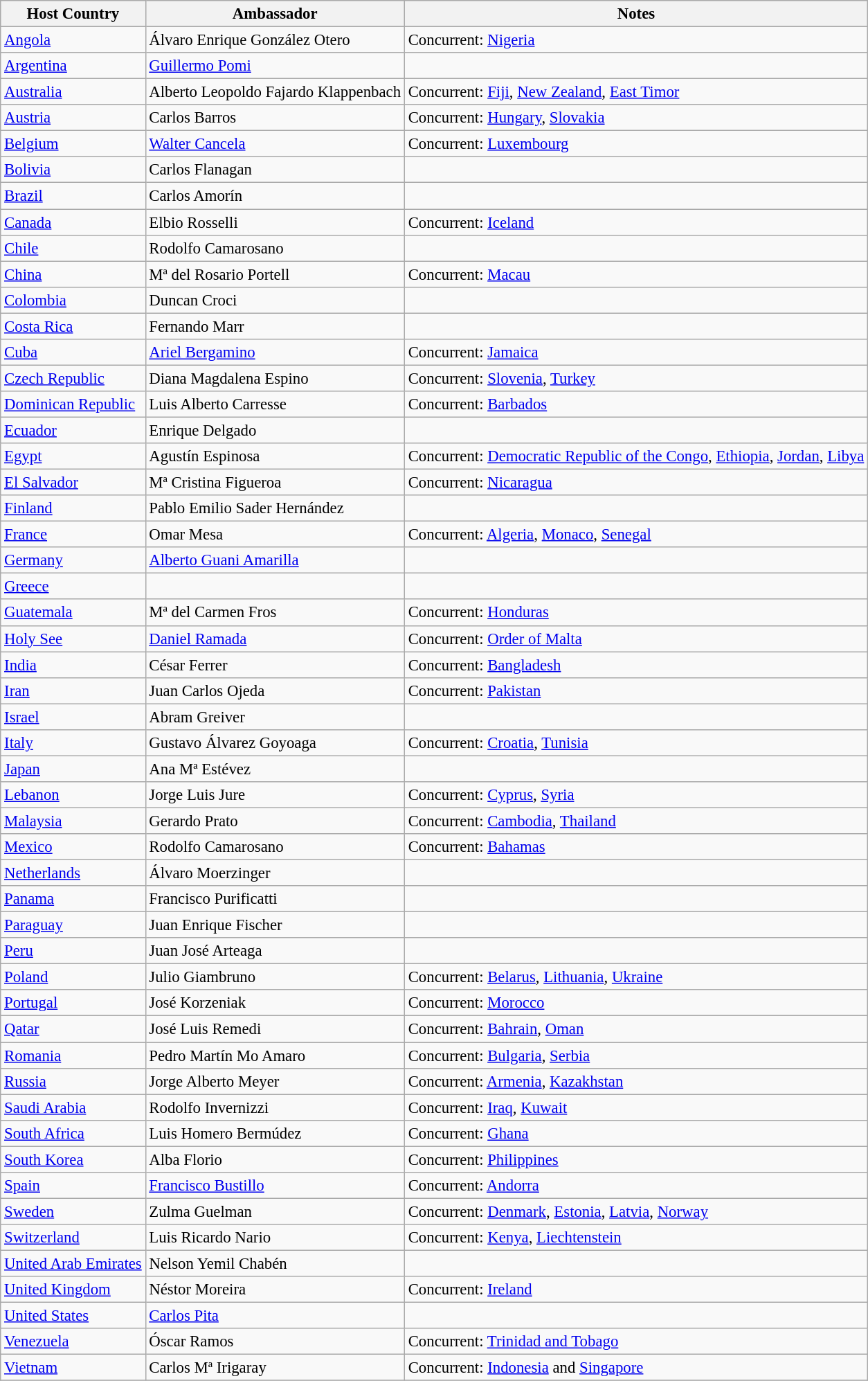<table class="wikitable sortable" style="font-size: 95%">
<tr>
<th>Host Country</th>
<th>Ambassador</th>
<th>Notes</th>
</tr>
<tr>
<td><a href='#'>Angola</a></td>
<td>Álvaro Enrique González Otero</td>
<td>Concurrent: <a href='#'>Nigeria</a></td>
</tr>
<tr>
<td><a href='#'>Argentina</a></td>
<td><a href='#'>Guillermo Pomi</a></td>
<td></td>
</tr>
<tr>
<td><a href='#'>Australia</a></td>
<td>Alberto Leopoldo Fajardo Klappenbach</td>
<td>Concurrent: <a href='#'>Fiji</a>, <a href='#'>New Zealand</a>, <a href='#'>East Timor</a></td>
</tr>
<tr>
<td><a href='#'>Austria</a></td>
<td>Carlos Barros</td>
<td>Concurrent: <a href='#'>Hungary</a>, <a href='#'>Slovakia</a></td>
</tr>
<tr>
<td><a href='#'>Belgium</a></td>
<td><a href='#'>Walter Cancela</a></td>
<td>Concurrent: <a href='#'>Luxembourg</a></td>
</tr>
<tr>
<td><a href='#'>Bolivia</a></td>
<td>Carlos Flanagan</td>
<td></td>
</tr>
<tr>
<td><a href='#'>Brazil</a></td>
<td>Carlos Amorín</td>
<td></td>
</tr>
<tr>
<td><a href='#'>Canada</a></td>
<td>Elbio Rosselli</td>
<td>Concurrent: <a href='#'>Iceland</a></td>
</tr>
<tr>
<td><a href='#'>Chile</a></td>
<td>Rodolfo Camarosano</td>
<td></td>
</tr>
<tr>
<td><a href='#'>China</a></td>
<td>Mª del Rosario Portell</td>
<td>Concurrent: <a href='#'>Macau</a></td>
</tr>
<tr>
<td><a href='#'>Colombia</a></td>
<td>Duncan Croci</td>
<td></td>
</tr>
<tr>
<td><a href='#'>Costa Rica</a></td>
<td>Fernando Marr</td>
<td></td>
</tr>
<tr>
<td><a href='#'>Cuba</a></td>
<td><a href='#'>Ariel Bergamino</a></td>
<td>Concurrent: <a href='#'>Jamaica</a></td>
</tr>
<tr>
<td><a href='#'>Czech Republic</a></td>
<td>Diana Magdalena Espino</td>
<td>Concurrent: <a href='#'>Slovenia</a>, <a href='#'>Turkey</a></td>
</tr>
<tr>
<td><a href='#'>Dominican Republic</a></td>
<td>Luis Alberto Carresse</td>
<td>Concurrent: <a href='#'>Barbados</a></td>
</tr>
<tr>
<td><a href='#'>Ecuador</a></td>
<td>Enrique Delgado</td>
<td></td>
</tr>
<tr>
<td><a href='#'>Egypt</a></td>
<td>Agustín Espinosa</td>
<td>Concurrent: <a href='#'>Democratic Republic of the Congo</a>, <a href='#'>Ethiopia</a>, <a href='#'>Jordan</a>, <a href='#'>Libya</a></td>
</tr>
<tr>
<td><a href='#'>El Salvador</a></td>
<td>Mª Cristina Figueroa</td>
<td>Concurrent: <a href='#'>Nicaragua</a></td>
</tr>
<tr>
<td><a href='#'>Finland</a></td>
<td>Pablo Emilio Sader Hernández</td>
<td></td>
</tr>
<tr>
<td><a href='#'>France</a></td>
<td>Omar Mesa</td>
<td>Concurrent: <a href='#'>Algeria</a>, <a href='#'>Monaco</a>, <a href='#'>Senegal</a></td>
</tr>
<tr>
<td><a href='#'>Germany</a></td>
<td><a href='#'>Alberto Guani Amarilla</a></td>
<td></td>
</tr>
<tr>
<td><a href='#'>Greece</a></td>
<td></td>
</tr>
<tr>
<td><a href='#'>Guatemala</a></td>
<td>Mª del Carmen Fros</td>
<td>Concurrent: <a href='#'>Honduras</a></td>
</tr>
<tr>
<td><a href='#'>Holy See</a></td>
<td><a href='#'>Daniel Ramada</a></td>
<td>Concurrent: <a href='#'>Order of Malta</a></td>
</tr>
<tr>
<td><a href='#'>India</a></td>
<td>César Ferrer</td>
<td>Concurrent: <a href='#'>Bangladesh</a></td>
</tr>
<tr>
<td><a href='#'>Iran</a></td>
<td>Juan Carlos Ojeda</td>
<td>Concurrent: <a href='#'>Pakistan</a></td>
</tr>
<tr>
<td><a href='#'>Israel</a></td>
<td>Abram Greiver</td>
<td></td>
</tr>
<tr>
<td><a href='#'>Italy</a></td>
<td>Gustavo Álvarez Goyoaga</td>
<td>Concurrent: <a href='#'>Croatia</a>, <a href='#'>Tunisia</a></td>
</tr>
<tr>
<td><a href='#'>Japan</a></td>
<td>Ana Mª Estévez</td>
<td></td>
</tr>
<tr>
<td><a href='#'>Lebanon</a></td>
<td>Jorge Luis Jure</td>
<td>Concurrent: <a href='#'>Cyprus</a>, <a href='#'>Syria</a></td>
</tr>
<tr>
<td><a href='#'>Malaysia</a></td>
<td>Gerardo Prato</td>
<td>Concurrent: <a href='#'>Cambodia</a>, <a href='#'>Thailand</a></td>
</tr>
<tr>
<td><a href='#'>Mexico</a></td>
<td>Rodolfo Camarosano</td>
<td>Concurrent: <a href='#'>Bahamas</a></td>
</tr>
<tr>
<td><a href='#'>Netherlands</a></td>
<td>Álvaro Moerzinger</td>
<td></td>
</tr>
<tr>
<td><a href='#'>Panama</a></td>
<td>Francisco Purificatti</td>
<td></td>
</tr>
<tr>
<td><a href='#'>Paraguay</a></td>
<td>Juan Enrique Fischer</td>
<td></td>
</tr>
<tr>
<td><a href='#'>Peru</a></td>
<td>Juan José Arteaga</td>
<td></td>
</tr>
<tr>
<td><a href='#'>Poland</a></td>
<td>Julio Giambruno</td>
<td>Concurrent: <a href='#'>Belarus</a>, <a href='#'>Lithuania</a>, <a href='#'>Ukraine</a></td>
</tr>
<tr>
<td><a href='#'>Portugal</a></td>
<td>José Korzeniak</td>
<td>Concurrent: <a href='#'>Morocco</a></td>
</tr>
<tr>
<td><a href='#'>Qatar</a></td>
<td>José Luis Remedi</td>
<td>Concurrent: <a href='#'>Bahrain</a>, <a href='#'>Oman</a></td>
</tr>
<tr>
<td><a href='#'>Romania</a></td>
<td>Pedro Martín Mo Amaro</td>
<td>Concurrent: <a href='#'>Bulgaria</a>, <a href='#'>Serbia</a></td>
</tr>
<tr>
<td><a href='#'>Russia</a></td>
<td>Jorge Alberto Meyer</td>
<td>Concurrent: <a href='#'>Armenia</a>, <a href='#'>Kazakhstan</a></td>
</tr>
<tr>
<td><a href='#'>Saudi Arabia</a></td>
<td>Rodolfo Invernizzi</td>
<td>Concurrent: <a href='#'>Iraq</a>, <a href='#'>Kuwait</a></td>
</tr>
<tr>
<td><a href='#'>South Africa</a></td>
<td>Luis Homero Bermúdez</td>
<td>Concurrent: <a href='#'>Ghana</a></td>
</tr>
<tr>
<td><a href='#'>South Korea</a></td>
<td>Alba Florio</td>
<td>Concurrent: <a href='#'>Philippines</a></td>
</tr>
<tr>
<td><a href='#'>Spain</a></td>
<td><a href='#'>Francisco Bustillo</a></td>
<td>Concurrent: <a href='#'>Andorra</a></td>
</tr>
<tr>
<td><a href='#'>Sweden</a></td>
<td>Zulma Guelman</td>
<td>Concurrent: <a href='#'>Denmark</a>, <a href='#'>Estonia</a>, <a href='#'>Latvia</a>, <a href='#'>Norway</a></td>
</tr>
<tr>
<td><a href='#'>Switzerland</a></td>
<td>Luis Ricardo Nario</td>
<td>Concurrent: <a href='#'>Kenya</a>, <a href='#'>Liechtenstein</a></td>
</tr>
<tr>
<td><a href='#'>United Arab Emirates</a></td>
<td>Nelson Yemil Chabén</td>
<td></td>
</tr>
<tr>
<td><a href='#'>United Kingdom</a></td>
<td>Néstor Moreira</td>
<td>Concurrent: <a href='#'>Ireland</a></td>
</tr>
<tr>
<td><a href='#'>United States</a></td>
<td><a href='#'>Carlos Pita</a></td>
<td></td>
</tr>
<tr>
<td><a href='#'>Venezuela</a></td>
<td>Óscar Ramos</td>
<td>Concurrent: <a href='#'>Trinidad and Tobago</a></td>
</tr>
<tr>
<td><a href='#'>Vietnam</a></td>
<td>Carlos Mª Irigaray</td>
<td>Concurrent: <a href='#'>Indonesia</a> and <a href='#'>Singapore</a></td>
</tr>
<tr>
</tr>
</table>
